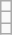<table class="wikitable">
<tr>
<td></td>
</tr>
<tr>
<td></td>
</tr>
<tr>
<td></td>
</tr>
</table>
